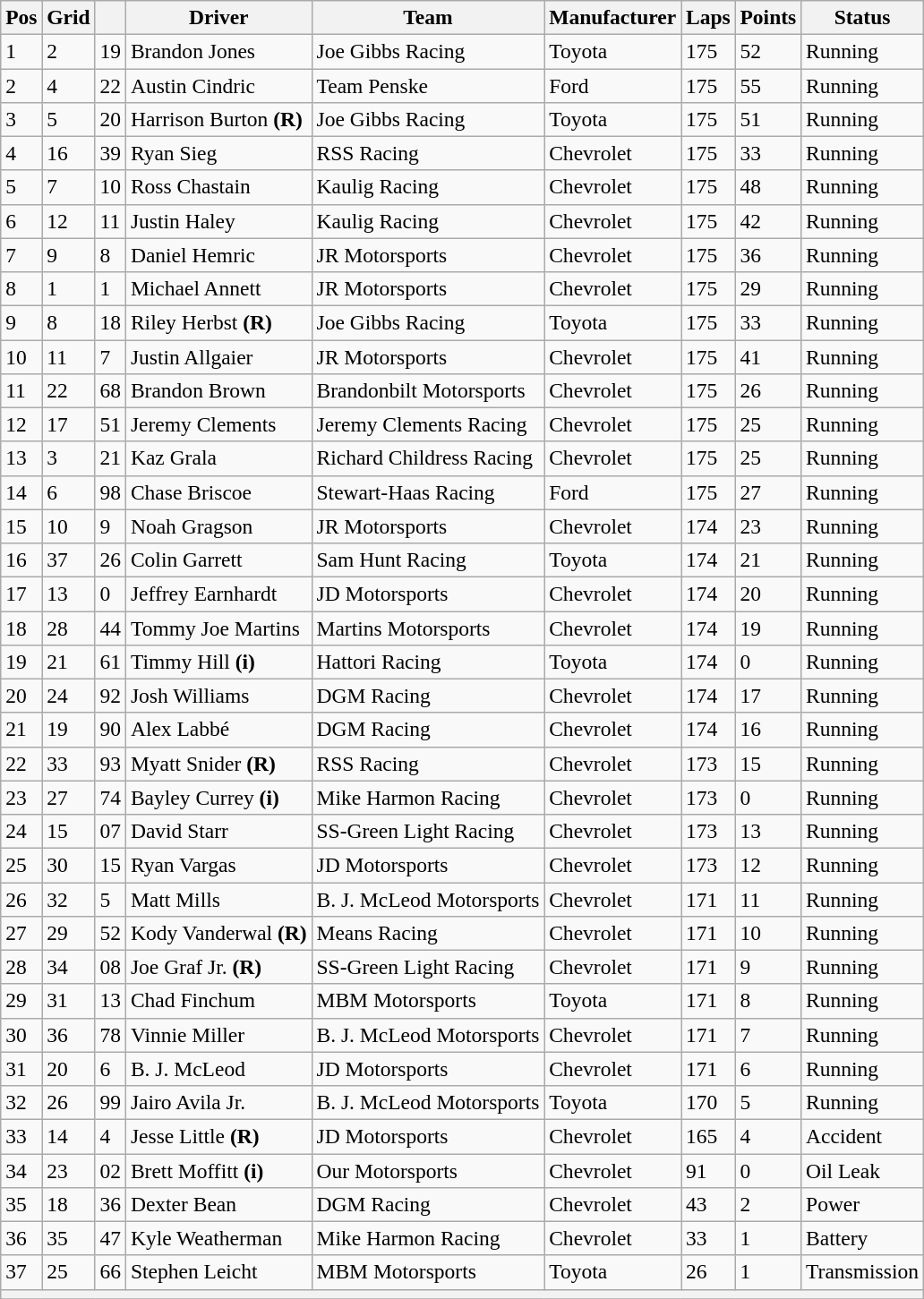<table class="wikitable" style="font-size:98%">
<tr>
<th>Pos</th>
<th>Grid</th>
<th></th>
<th>Driver</th>
<th>Team</th>
<th>Manufacturer</th>
<th>Laps</th>
<th>Points</th>
<th>Status</th>
</tr>
<tr>
<td>1</td>
<td>2</td>
<td>19</td>
<td>Brandon Jones</td>
<td>Joe Gibbs Racing</td>
<td>Toyota</td>
<td>175</td>
<td>52</td>
<td>Running</td>
</tr>
<tr>
<td>2</td>
<td>4</td>
<td>22</td>
<td>Austin Cindric</td>
<td>Team Penske</td>
<td>Ford</td>
<td>175</td>
<td>55</td>
<td>Running</td>
</tr>
<tr>
<td>3</td>
<td>5</td>
<td>20</td>
<td>Harrison Burton <strong>(R)</strong></td>
<td>Joe Gibbs Racing</td>
<td>Toyota</td>
<td>175</td>
<td>51</td>
<td>Running</td>
</tr>
<tr>
<td>4</td>
<td>16</td>
<td>39</td>
<td>Ryan Sieg</td>
<td>RSS Racing</td>
<td>Chevrolet</td>
<td>175</td>
<td>33</td>
<td>Running</td>
</tr>
<tr>
<td>5</td>
<td>7</td>
<td>10</td>
<td>Ross Chastain</td>
<td>Kaulig Racing</td>
<td>Chevrolet</td>
<td>175</td>
<td>48</td>
<td>Running</td>
</tr>
<tr>
<td>6</td>
<td>12</td>
<td>11</td>
<td>Justin Haley</td>
<td>Kaulig Racing</td>
<td>Chevrolet</td>
<td>175</td>
<td>42</td>
<td>Running</td>
</tr>
<tr>
<td>7</td>
<td>9</td>
<td>8</td>
<td>Daniel Hemric</td>
<td>JR Motorsports</td>
<td>Chevrolet</td>
<td>175</td>
<td>36</td>
<td>Running</td>
</tr>
<tr>
<td>8</td>
<td>1</td>
<td>1</td>
<td>Michael Annett</td>
<td>JR Motorsports</td>
<td>Chevrolet</td>
<td>175</td>
<td>29</td>
<td>Running</td>
</tr>
<tr>
<td>9</td>
<td>8</td>
<td>18</td>
<td>Riley Herbst <strong>(R)</strong></td>
<td>Joe Gibbs Racing</td>
<td>Toyota</td>
<td>175</td>
<td>33</td>
<td>Running</td>
</tr>
<tr>
<td>10</td>
<td>11</td>
<td>7</td>
<td>Justin Allgaier</td>
<td>JR Motorsports</td>
<td>Chevrolet</td>
<td>175</td>
<td>41</td>
<td>Running</td>
</tr>
<tr>
<td>11</td>
<td>22</td>
<td>68</td>
<td>Brandon Brown</td>
<td>Brandonbilt Motorsports</td>
<td>Chevrolet</td>
<td>175</td>
<td>26</td>
<td>Running</td>
</tr>
<tr>
<td>12</td>
<td>17</td>
<td>51</td>
<td>Jeremy Clements</td>
<td>Jeremy Clements Racing</td>
<td>Chevrolet</td>
<td>175</td>
<td>25</td>
<td>Running</td>
</tr>
<tr>
<td>13</td>
<td>3</td>
<td>21</td>
<td>Kaz Grala</td>
<td>Richard Childress Racing</td>
<td>Chevrolet</td>
<td>175</td>
<td>25</td>
<td>Running</td>
</tr>
<tr>
<td>14</td>
<td>6</td>
<td>98</td>
<td>Chase Briscoe</td>
<td>Stewart-Haas Racing</td>
<td>Ford</td>
<td>175</td>
<td>27</td>
<td>Running</td>
</tr>
<tr>
<td>15</td>
<td>10</td>
<td>9</td>
<td>Noah Gragson</td>
<td>JR Motorsports</td>
<td>Chevrolet</td>
<td>174</td>
<td>23</td>
<td>Running</td>
</tr>
<tr>
<td>16</td>
<td>37</td>
<td>26</td>
<td>Colin Garrett</td>
<td>Sam Hunt Racing</td>
<td>Toyota</td>
<td>174</td>
<td>21</td>
<td>Running</td>
</tr>
<tr>
<td>17</td>
<td>13</td>
<td>0</td>
<td>Jeffrey Earnhardt</td>
<td>JD Motorsports</td>
<td>Chevrolet</td>
<td>174</td>
<td>20</td>
<td>Running</td>
</tr>
<tr>
<td>18</td>
<td>28</td>
<td>44</td>
<td>Tommy Joe Martins</td>
<td>Martins Motorsports</td>
<td>Chevrolet</td>
<td>174</td>
<td>19</td>
<td>Running</td>
</tr>
<tr>
<td>19</td>
<td>21</td>
<td>61</td>
<td>Timmy Hill <strong>(i)</strong></td>
<td>Hattori Racing</td>
<td>Toyota</td>
<td>174</td>
<td>0</td>
<td>Running</td>
</tr>
<tr>
<td>20</td>
<td>24</td>
<td>92</td>
<td>Josh Williams</td>
<td>DGM Racing</td>
<td>Chevrolet</td>
<td>174</td>
<td>17</td>
<td>Running</td>
</tr>
<tr>
<td>21</td>
<td>19</td>
<td>90</td>
<td>Alex Labbé</td>
<td>DGM Racing</td>
<td>Chevrolet</td>
<td>174</td>
<td>16</td>
<td>Running</td>
</tr>
<tr>
<td>22</td>
<td>33</td>
<td>93</td>
<td>Myatt Snider <strong>(R)</strong></td>
<td>RSS Racing</td>
<td>Chevrolet</td>
<td>173</td>
<td>15</td>
<td>Running</td>
</tr>
<tr>
<td>23</td>
<td>27</td>
<td>74</td>
<td>Bayley Currey <strong>(i)</strong></td>
<td>Mike Harmon Racing</td>
<td>Chevrolet</td>
<td>173</td>
<td>0</td>
<td>Running</td>
</tr>
<tr>
<td>24</td>
<td>15</td>
<td>07</td>
<td>David Starr</td>
<td>SS-Green Light Racing</td>
<td>Chevrolet</td>
<td>173</td>
<td>13</td>
<td>Running</td>
</tr>
<tr>
<td>25</td>
<td>30</td>
<td>15</td>
<td>Ryan Vargas</td>
<td>JD Motorsports</td>
<td>Chevrolet</td>
<td>173</td>
<td>12</td>
<td>Running</td>
</tr>
<tr>
<td>26</td>
<td>32</td>
<td>5</td>
<td>Matt Mills</td>
<td>B. J. McLeod Motorsports</td>
<td>Chevrolet</td>
<td>171</td>
<td>11</td>
<td>Running</td>
</tr>
<tr>
<td>27</td>
<td>29</td>
<td>52</td>
<td>Kody Vanderwal <strong>(R)</strong></td>
<td>Means Racing</td>
<td>Chevrolet</td>
<td>171</td>
<td>10</td>
<td>Running</td>
</tr>
<tr>
<td>28</td>
<td>34</td>
<td>08</td>
<td>Joe Graf Jr. <strong>(R)</strong></td>
<td>SS-Green Light Racing</td>
<td>Chevrolet</td>
<td>171</td>
<td>9</td>
<td>Running</td>
</tr>
<tr>
<td>29</td>
<td>31</td>
<td>13</td>
<td>Chad Finchum</td>
<td>MBM Motorsports</td>
<td>Toyota</td>
<td>171</td>
<td>8</td>
<td>Running</td>
</tr>
<tr>
<td>30</td>
<td>36</td>
<td>78</td>
<td>Vinnie Miller</td>
<td>B. J. McLeod Motorsports</td>
<td>Chevrolet</td>
<td>171</td>
<td>7</td>
<td>Running</td>
</tr>
<tr>
<td>31</td>
<td>20</td>
<td>6</td>
<td>B. J. McLeod</td>
<td>JD Motorsports</td>
<td>Chevrolet</td>
<td>171</td>
<td>6</td>
<td>Running</td>
</tr>
<tr>
<td>32</td>
<td>26</td>
<td>99</td>
<td>Jairo Avila Jr.</td>
<td>B. J. McLeod Motorsports</td>
<td>Toyota</td>
<td>170</td>
<td>5</td>
<td>Running</td>
</tr>
<tr>
<td>33</td>
<td>14</td>
<td>4</td>
<td>Jesse Little <strong>(R)</strong></td>
<td>JD Motorsports</td>
<td>Chevrolet</td>
<td>165</td>
<td>4</td>
<td>Accident</td>
</tr>
<tr>
<td>34</td>
<td>23</td>
<td>02</td>
<td>Brett Moffitt <strong>(i)</strong></td>
<td>Our Motorsports</td>
<td>Chevrolet</td>
<td>91</td>
<td>0</td>
<td>Oil Leak</td>
</tr>
<tr>
<td>35</td>
<td>18</td>
<td>36</td>
<td>Dexter Bean</td>
<td>DGM Racing</td>
<td>Chevrolet</td>
<td>43</td>
<td>2</td>
<td>Power</td>
</tr>
<tr>
<td>36</td>
<td>35</td>
<td>47</td>
<td>Kyle Weatherman</td>
<td>Mike Harmon Racing</td>
<td>Chevrolet</td>
<td>33</td>
<td>1</td>
<td>Battery</td>
</tr>
<tr>
<td>37</td>
<td>25</td>
<td>66</td>
<td>Stephen Leicht</td>
<td>MBM Motorsports</td>
<td>Toyota</td>
<td>26</td>
<td>1</td>
<td>Transmission</td>
</tr>
<tr>
<th colspan="9"></th>
</tr>
<tr>
</tr>
</table>
